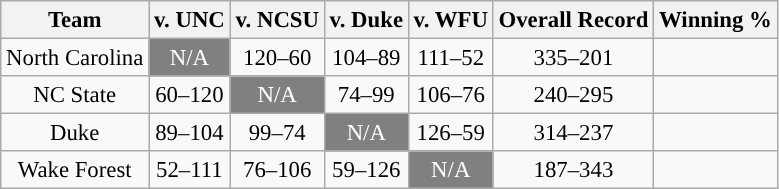<table class="wikitable sortable" style="font-size: 95%;text-align: center;">
<tr>
<th>Team</th>
<th>v. UNC</th>
<th>v. NCSU</th>
<th>v. Duke</th>
<th>v. WFU</th>
<th>Overall Record</th>
<th>Winning %</th>
</tr>
<tr>
<td>North Carolina</td>
<td style="background-color: gray; color: white">N/A</td>
<td>120–60</td>
<td>104–89</td>
<td>111–52</td>
<td>335–201</td>
<td></td>
</tr>
<tr>
<td>NC State</td>
<td>60–120</td>
<td style="background-color: gray; color: white">N/A</td>
<td>74–99</td>
<td>106–76</td>
<td>240–295</td>
<td></td>
</tr>
<tr>
<td>Duke</td>
<td>89–104</td>
<td>99–74</td>
<td style="background-color: gray; color: white">N/A</td>
<td>126–59</td>
<td>314–237</td>
<td></td>
</tr>
<tr>
<td>Wake Forest</td>
<td>52–111</td>
<td>76–106</td>
<td>59–126</td>
<td style="background-color: gray; color: white">N/A</td>
<td>187–343</td>
<td></td>
</tr>
</table>
